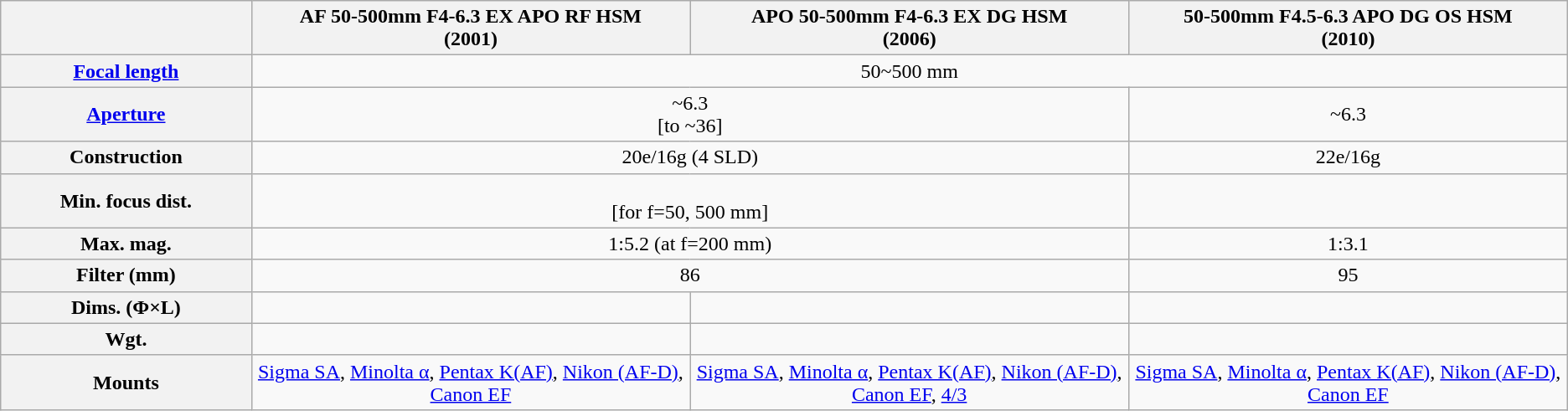<table class="wikitable" style="font-size:100%;text-align:center;">
<tr>
<th></th>
<th style="width:28%;">AF 50-500mm F4-6.3 EX APO RF HSM<br>(2001)</th>
<th style="width:28%;">APO 50-500mm F4-6.3 EX DG HSM<br>(2006)</th>
<th style="width:28%;">50-500mm F4.5-6.3 APO DG OS HSM<br>(2010)</th>
</tr>
<tr>
<th><a href='#'>Focal length</a></th>
<td colspan=3>50~500 mm</td>
</tr>
<tr>
<th><a href='#'>Aperture</a></th>
<td colspan=2>~6.3<br>[to ~36]</td>
<td>~6.3</td>
</tr>
<tr>
<th>Construction</th>
<td colspan=2>20e/16g (4 SLD)</td>
<td>22e/16g</td>
</tr>
<tr>
<th>Min. focus dist.</th>
<td colspan=2><br>[for f=50, 500 mm]</td>
<td></td>
</tr>
<tr>
<th>Max. mag.</th>
<td colspan=2>1:5.2 (at f=200 mm)</td>
<td>1:3.1</td>
</tr>
<tr>
<th>Filter (mm)</th>
<td colspan=2>86</td>
<td>95</td>
</tr>
<tr>
<th>Dims. (Φ×L)</th>
<td></td>
<td></td>
<td></td>
</tr>
<tr>
<th>Wgt.</th>
<td></td>
<td></td>
<td></td>
</tr>
<tr>
<th>Mounts</th>
<td><a href='#'>Sigma SA</a>, <a href='#'>Minolta α</a>, <a href='#'>Pentax K(AF)</a>, <a href='#'>Nikon (AF-D)</a>, <a href='#'>Canon EF</a></td>
<td><a href='#'>Sigma SA</a>, <a href='#'>Minolta α</a>, <a href='#'>Pentax K(AF)</a>, <a href='#'>Nikon (AF-D)</a>, <a href='#'>Canon EF</a>, <a href='#'>4/3</a></td>
<td><a href='#'>Sigma SA</a>, <a href='#'>Minolta α</a>, <a href='#'>Pentax K(AF)</a>, <a href='#'>Nikon (AF-D)</a>, <a href='#'>Canon EF</a></td>
</tr>
</table>
